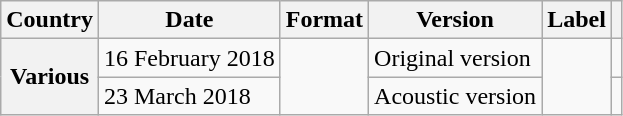<table class="wikitable plainrowheaders">
<tr>
<th scope="col">Country</th>
<th scope="col">Date</th>
<th scope="col">Format</th>
<th scope="col">Version</th>
<th scope="col">Label</th>
<th scope="col"></th>
</tr>
<tr>
<th scope="row" rowspan="2">Various</th>
<td>16 February 2018</td>
<td rowspan="2"></td>
<td>Original version</td>
<td rowspan="2"></td>
<td align="center"></td>
</tr>
<tr>
<td>23 March 2018</td>
<td>Acoustic version</td>
<td align="center"></td>
</tr>
</table>
